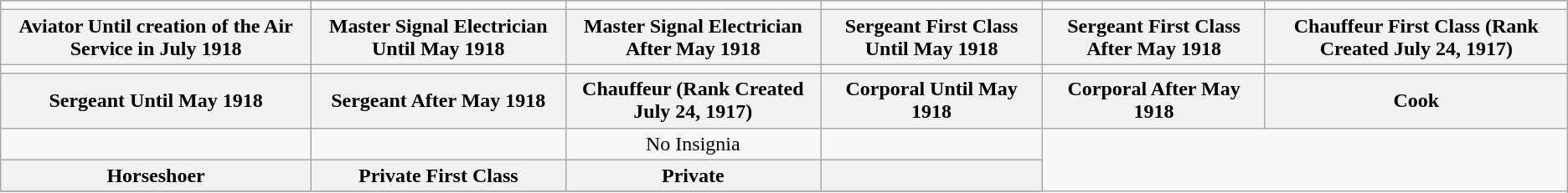<table class="wikitable" style="text-align:center">
<tr>
<td></td>
<td></td>
<td></td>
<td></td>
<td></td>
<td></td>
</tr>
<tr>
<th>Aviator Until creation of the Air Service in July 1918</th>
<th>Master Signal Electrician Until May 1918</th>
<th>Master Signal Electrician After May 1918</th>
<th>Sergeant First Class Until May 1918</th>
<th>Sergeant First Class After May 1918</th>
<th>Chauffeur First Class (Rank Created July 24, 1917)</th>
</tr>
<tr>
<td></td>
<td></td>
<td></td>
<td></td>
<td></td>
<td></td>
</tr>
<tr>
<th>Sergeant Until May 1918</th>
<th>Sergeant After May 1918</th>
<th>Chauffeur (Rank Created July 24, 1917)</th>
<th>Corporal Until May 1918</th>
<th>Corporal After May 1918</th>
<th>Cook</th>
</tr>
<tr>
<td></td>
<td></td>
<td>No Insignia</td>
<td></td>
</tr>
<tr>
<th>Horseshoer</th>
<th>Private First Class</th>
<th>Private</th>
<th></th>
</tr>
<tr>
</tr>
</table>
